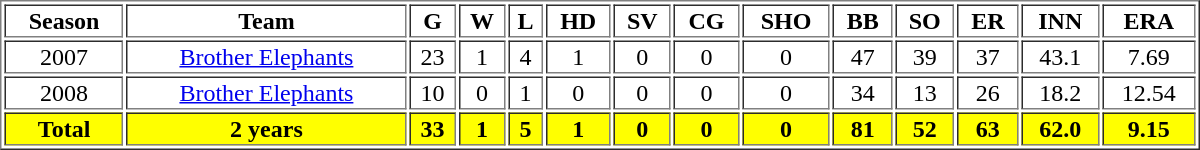<table border=1 width="800px">
<tr align=middle>
<th>Season</th>
<th>Team</th>
<th>G</th>
<th>W</th>
<th>L</th>
<th>HD</th>
<th>SV</th>
<th>CG</th>
<th>SHO</th>
<th>BB</th>
<th>SO</th>
<th>ER</th>
<th>INN</th>
<th>ERA</th>
</tr>
<tr align=middle>
<td>2007</td>
<td><a href='#'>Brother Elephants</a></td>
<td>23</td>
<td>1</td>
<td>4</td>
<td>1</td>
<td>0</td>
<td>0</td>
<td>0</td>
<td>47</td>
<td>39</td>
<td>37</td>
<td>43.1</td>
<td>7.69</td>
</tr>
<tr align=middle>
<td>2008</td>
<td><a href='#'>Brother Elephants</a></td>
<td>10</td>
<td>0</td>
<td>1</td>
<td>0</td>
<td>0</td>
<td>0</td>
<td>0</td>
<td>34</td>
<td>13</td>
<td>26</td>
<td>18.2</td>
<td>12.54</td>
</tr>
<tr align=middle style="color:black; background-color:yellow">
<th>Total</th>
<th>2 years</th>
<th>33</th>
<th>1</th>
<th>5</th>
<th>1</th>
<th>0</th>
<th>0</th>
<th>0</th>
<th>81</th>
<th>52</th>
<th>63</th>
<th>62.0</th>
<th>9.15</th>
</tr>
</table>
